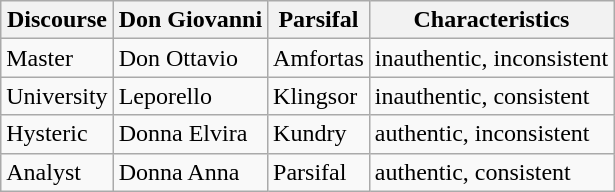<table class="wikitable">
<tr>
<th>Discourse</th>
<th>Don Giovanni</th>
<th>Parsifal</th>
<th>Characteristics</th>
</tr>
<tr>
<td>Master</td>
<td>Don Ottavio</td>
<td>Amfortas</td>
<td>inauthentic, inconsistent</td>
</tr>
<tr>
<td>University</td>
<td>Leporello</td>
<td>Klingsor</td>
<td>inauthentic, consistent</td>
</tr>
<tr>
<td>Hysteric</td>
<td>Donna Elvira</td>
<td>Kundry</td>
<td>authentic, inconsistent</td>
</tr>
<tr>
<td>Analyst</td>
<td>Donna Anna</td>
<td>Parsifal</td>
<td>authentic, consistent</td>
</tr>
</table>
